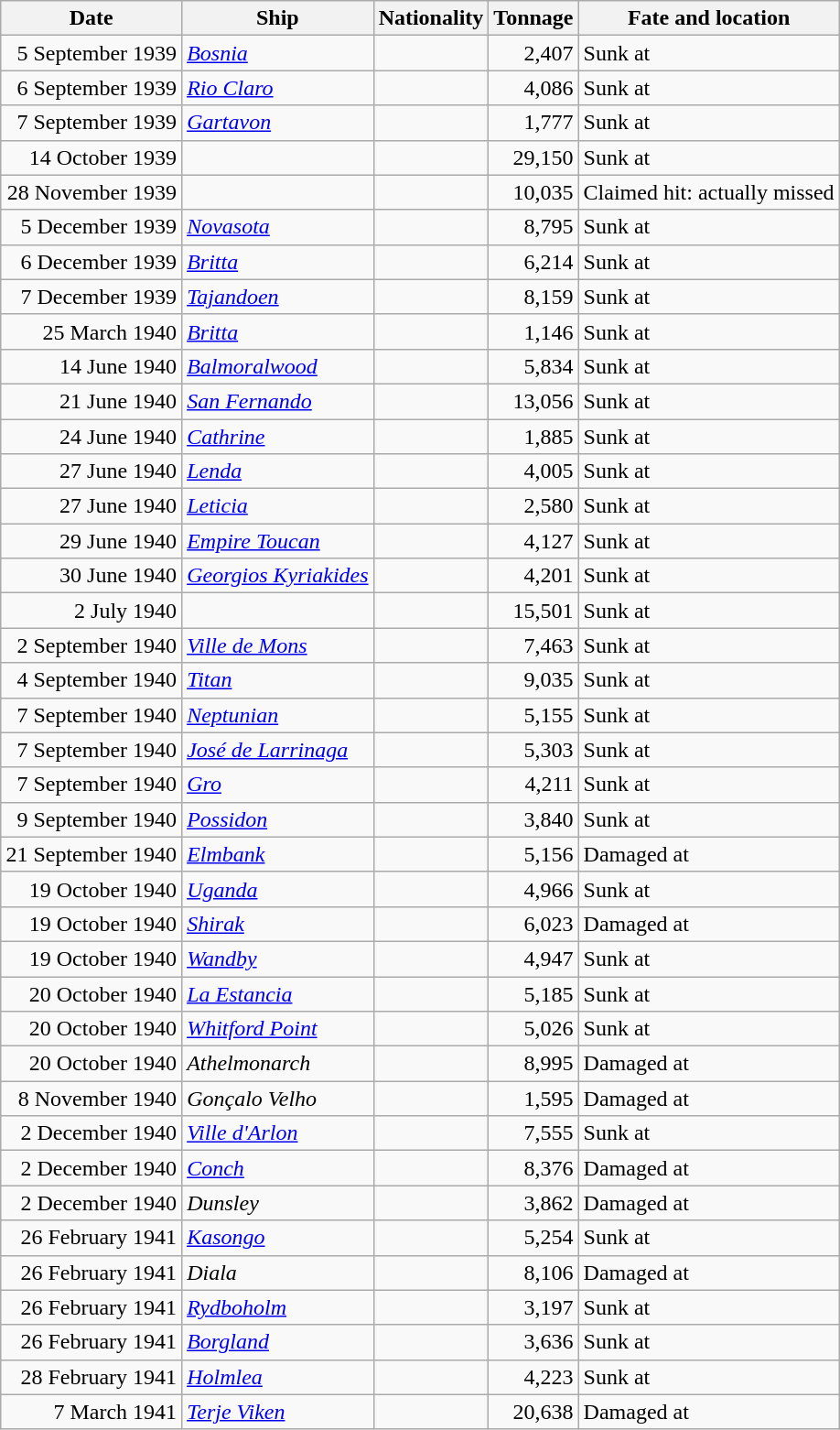<table class="wikitable sortable" style="margin: 1em auto 1em auto;">
<tr>
<th>Date</th>
<th>Ship</th>
<th>Nationality</th>
<th>Tonnage</th>
<th>Fate and location</th>
</tr>
<tr>
<td align="right">5 September 1939</td>
<td align="left"><a href='#'><em>Bosnia</em></a></td>
<td align="left"></td>
<td align="right">2,407</td>
<td align="left">Sunk at </td>
</tr>
<tr>
<td align="right">6 September 1939</td>
<td align="left"><a href='#'><em>Rio Claro</em></a></td>
<td align="left"></td>
<td align="right">4,086</td>
<td align="left">Sunk at </td>
</tr>
<tr>
<td align="right">7 September 1939</td>
<td align="left"><a href='#'><em>Gartavon</em></a></td>
<td align="left"></td>
<td align="right">1,777</td>
<td align="left">Sunk at </td>
</tr>
<tr>
<td align="right">14 October 1939</td>
<td align="left"></td>
<td align="left"></td>
<td align="right">29,150</td>
<td align="left">Sunk at </td>
</tr>
<tr>
<td align="right">28 November 1939</td>
<td align="left"></td>
<td align="left"></td>
<td align="right">10,035</td>
<td align="left">Claimed hit: actually missed</td>
</tr>
<tr>
<td align="right">5 December 1939</td>
<td align="left"><a href='#'><em>Novasota</em></a></td>
<td align="left"></td>
<td align="right">8,795</td>
<td align="left">Sunk at </td>
</tr>
<tr>
<td align="right">6 December 1939</td>
<td align="left"><a href='#'><em>Britta</em></a></td>
<td align="left"></td>
<td align="right">6,214</td>
<td align="left">Sunk at </td>
</tr>
<tr>
<td align="right">7 December 1939</td>
<td align="left"><a href='#'><em>Tajandoen</em></a></td>
<td align="left"></td>
<td align="right">8,159</td>
<td align="left">Sunk at </td>
</tr>
<tr>
<td align="right">25 March 1940</td>
<td align="left"><a href='#'><em>Britta</em></a></td>
<td align="left"></td>
<td align="right">1,146</td>
<td align="left">Sunk at </td>
</tr>
<tr>
<td align="right">14 June 1940</td>
<td align="left"><a href='#'><em>Balmoralwood</em></a></td>
<td align="left"></td>
<td align="right">5,834</td>
<td align="left">Sunk at </td>
</tr>
<tr>
<td align="right">21 June 1940</td>
<td align="left"><a href='#'><em>San Fernando</em></a></td>
<td align="left"></td>
<td align="right">13,056</td>
<td align="left">Sunk at </td>
</tr>
<tr>
<td align="right">24 June 1940</td>
<td align="left"><a href='#'><em>Cathrine</em></a></td>
<td align="left"></td>
<td align="right">1,885</td>
<td align="left">Sunk at </td>
</tr>
<tr>
<td align="right">27 June 1940</td>
<td align="left"><a href='#'><em>Lenda</em></a></td>
<td align="left"></td>
<td align="right">4,005</td>
<td align="left">Sunk at </td>
</tr>
<tr>
<td align="right">27 June 1940</td>
<td align="left"><a href='#'><em>Leticia</em></a></td>
<td align="left"></td>
<td align="right">2,580</td>
<td align="left">Sunk at </td>
</tr>
<tr>
<td align="right">29 June 1940</td>
<td align="left"><a href='#'><em>Empire Toucan</em></a></td>
<td align="left"></td>
<td align="right">4,127</td>
<td align="left">Sunk at </td>
</tr>
<tr>
<td align="right">30 June 1940</td>
<td align="left"><a href='#'><em>Georgios Kyriakides</em></a></td>
<td align="left"></td>
<td align="right">4,201</td>
<td align="left">Sunk at </td>
</tr>
<tr>
<td align="right">2 July 1940</td>
<td align="left"></td>
<td align="left"></td>
<td align="right">15,501</td>
<td align="left">Sunk at </td>
</tr>
<tr>
<td align="right">2 September 1940</td>
<td align="left"><a href='#'><em>Ville de Mons</em></a></td>
<td align="left"></td>
<td align="right">7,463</td>
<td align="left">Sunk at </td>
</tr>
<tr>
<td align="right">4 September 1940</td>
<td align="left"><a href='#'><em>Titan</em></a></td>
<td align="left"></td>
<td align="right">9,035</td>
<td align="left">Sunk at </td>
</tr>
<tr>
<td align="right">7 September 1940</td>
<td align="left"><a href='#'><em>Neptunian</em></a></td>
<td align="left"></td>
<td align="right">5,155</td>
<td align="left">Sunk at </td>
</tr>
<tr>
<td align="right">7 September 1940</td>
<td align="left"><a href='#'><em>José de Larrinaga</em></a></td>
<td align="left"></td>
<td align="right">5,303</td>
<td align="left">Sunk at </td>
</tr>
<tr>
<td align="right">7 September 1940</td>
<td align="left"><a href='#'><em>Gro</em></a></td>
<td align="left"></td>
<td align="right">4,211</td>
<td align="left">Sunk at </td>
</tr>
<tr>
<td align="right">9 September 1940</td>
<td align="left"><a href='#'><em>Possidon</em></a></td>
<td align="left"></td>
<td align="right">3,840</td>
<td align="left">Sunk at </td>
</tr>
<tr>
<td align="right">21 September 1940</td>
<td align="left"><a href='#'><em>Elmbank</em></a></td>
<td align="left"></td>
<td align="right">5,156</td>
<td align="left">Damaged at </td>
</tr>
<tr>
<td align="right">19 October 1940</td>
<td align="left"><a href='#'><em>Uganda</em></a></td>
<td align="left"></td>
<td align="right">4,966</td>
<td align="left">Sunk at </td>
</tr>
<tr>
<td align="right">19 October 1940</td>
<td align="left"><a href='#'><em>Shirak</em></a></td>
<td align="left"></td>
<td align="right">6,023</td>
<td align="left">Damaged at </td>
</tr>
<tr>
<td align="right">19 October 1940</td>
<td align="left"><a href='#'><em>Wandby</em></a></td>
<td align="left"></td>
<td align="right">4,947</td>
<td align="left">Sunk at </td>
</tr>
<tr>
<td align="right">20 October 1940</td>
<td align="left"><a href='#'><em>La Estancia</em></a></td>
<td align="left"></td>
<td align="right">5,185</td>
<td align="left">Sunk at </td>
</tr>
<tr>
<td align="right">20 October 1940</td>
<td align="left"><a href='#'><em>Whitford Point</em></a></td>
<td align="left"></td>
<td align="right">5,026</td>
<td align="left">Sunk at </td>
</tr>
<tr>
<td align="right">20 October 1940</td>
<td align="left"><em>Athelmonarch</em></td>
<td align="left"></td>
<td align="right">8,995</td>
<td align="left">Damaged at </td>
</tr>
<tr>
<td align="right">8 November 1940</td>
<td align="left"><em>Gonçalo Velho</em></td>
<td align="left"></td>
<td align="right">1,595</td>
<td align="left">Damaged at </td>
</tr>
<tr>
<td align="right">2 December 1940</td>
<td align="left"><a href='#'><em>Ville d'Arlon</em></a></td>
<td align="left"></td>
<td align="right">7,555</td>
<td align="left">Sunk at </td>
</tr>
<tr>
<td align="right">2 December 1940</td>
<td align="left"><a href='#'><em>Conch</em></a></td>
<td align="left"></td>
<td align="right">8,376</td>
<td align="left">Damaged at </td>
</tr>
<tr>
<td align="right">2 December 1940</td>
<td align="left"><em>Dunsley</em></td>
<td align="left"></td>
<td align="right">3,862</td>
<td align="left">Damaged at </td>
</tr>
<tr>
<td align="right">26 February 1941</td>
<td align="left"><a href='#'><em>Kasongo</em></a></td>
<td align="left"></td>
<td align="right">5,254</td>
<td align="left">Sunk at </td>
</tr>
<tr>
<td align="right">26 February 1941</td>
<td align="left"><em>Diala</em></td>
<td align="left"></td>
<td align="right">8,106</td>
<td align="left">Damaged at </td>
</tr>
<tr>
<td align="right">26 February 1941</td>
<td align="left"><a href='#'><em>Rydboholm</em></a></td>
<td align="left"></td>
<td align="right">3,197</td>
<td align="left">Sunk at </td>
</tr>
<tr>
<td align="right">26 February 1941</td>
<td align="left"><a href='#'><em>Borgland</em></a></td>
<td align="left"></td>
<td align="right">3,636</td>
<td align="left">Sunk at </td>
</tr>
<tr>
<td align="right">28 February 1941</td>
<td align="left"><a href='#'><em>Holmlea</em></a></td>
<td align="left"></td>
<td align="right">4,223</td>
<td align="left">Sunk at </td>
</tr>
<tr>
<td align="right">7 March 1941</td>
<td align="left"><a href='#'><em>Terje Viken</em></a></td>
<td align="left"></td>
<td align="right">20,638</td>
<td align="left">Damaged at </td>
</tr>
</table>
